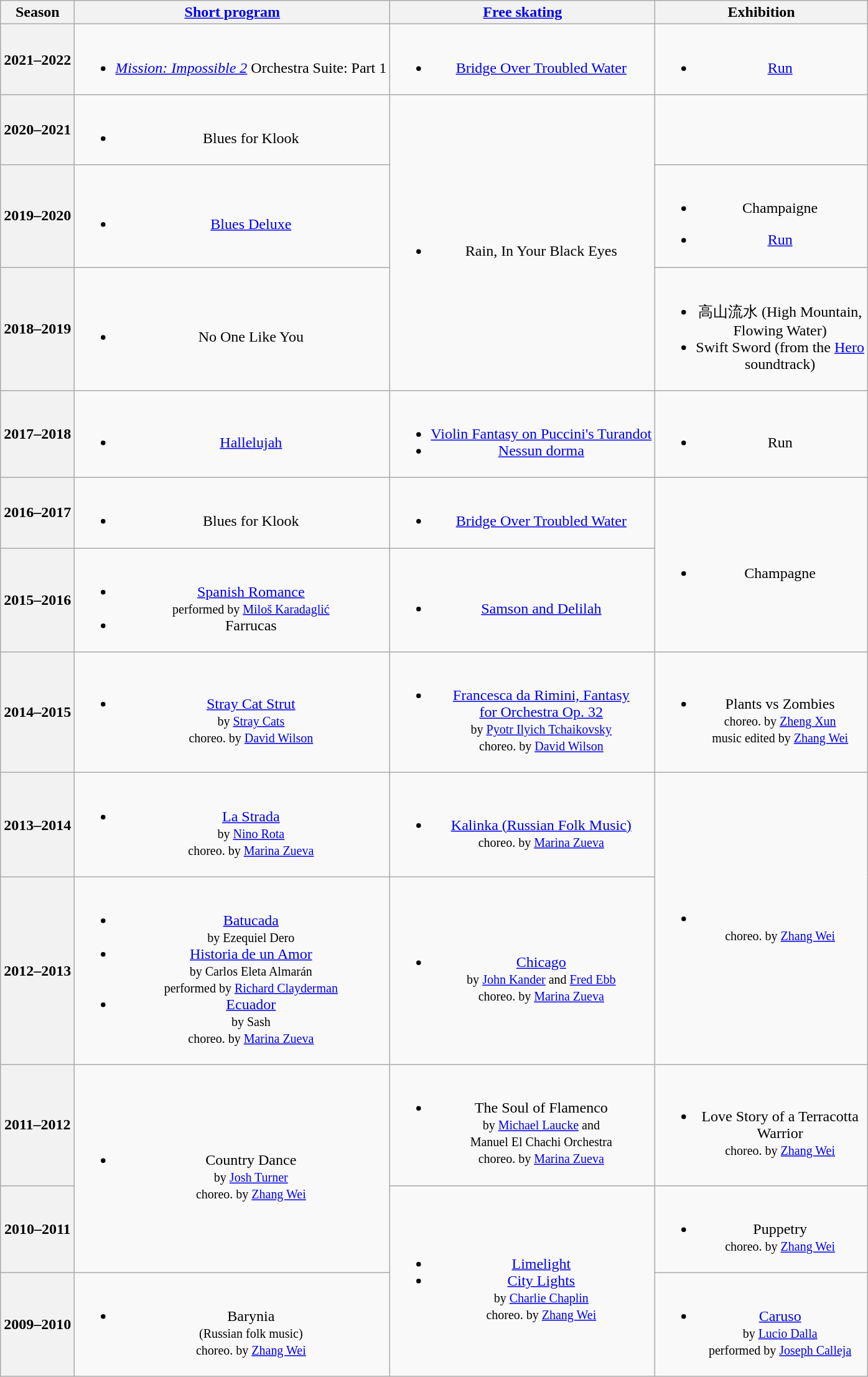<table class="wikitable" style="text-align:center">
<tr>
<th>Season</th>
<th><a href='#'>Short program</a></th>
<th><a href='#'>Free skating</a></th>
<th>Exhibition</th>
</tr>
<tr>
<th>2021–2022 <br> </th>
<td><br><ul><li><em><a href='#'>Mission: Impossible 2</a></em> Orchestra Suite: Part 1 <br></li></ul></td>
<td><br><ul><li><a href='#'>Bridge Over Troubled Water</a> <br></li></ul></td>
<td><br><ul><li><a href='#'>Run</a> <br></li></ul></td>
</tr>
<tr>
<th>2020–2021 <br> </th>
<td><br><ul><li>Blues for Klook <br></li></ul></td>
<td rowspan=3><br><ul><li>Rain, In Your Black Eyes <br></li></ul></td>
<td></td>
</tr>
<tr>
<th>2019–2020 <br> </th>
<td><br><ul><li><a href='#'>Blues Deluxe</a> <br> </li></ul></td>
<td><br><ul><li>Champaigne <br></li></ul><ul><li><a href='#'>Run</a> <br></li></ul></td>
</tr>
<tr>
<th>2018–2019 <br></th>
<td><br><ul><li>No One Like You <br></li></ul></td>
<td><br><ul><li>高山流水 (High Mountain, <br> Flowing Water)</li><li>Swift Sword (from the <a href='#'>Hero</a> <br> soundtrack) <br></li></ul></td>
</tr>
<tr>
<th>2017–2018 <br></th>
<td><br><ul><li><a href='#'>Hallelujah</a> <br></li></ul></td>
<td><br><ul><li><a href='#'>Violin Fantasy on Puccini's Turandot</a> <br></li><li><a href='#'>Nessun dorma</a> <br></li></ul></td>
<td><br><ul><li>Run <br></li></ul></td>
</tr>
<tr>
<th>2016–2017 <br></th>
<td><br><ul><li>Blues for Klook <br></li></ul></td>
<td><br><ul><li><a href='#'>Bridge Over Troubled Water</a> <br></li></ul></td>
<td rowspan=2><br><ul><li>Champagne <br></li></ul></td>
</tr>
<tr>
<th>2015–2016 <br></th>
<td><br><ul><li><a href='#'>Spanish Romance</a> <br><small>performed by <a href='#'>Miloš Karadaglić</a> </small></li><li>Farrucas <br></li></ul></td>
<td><br><ul><li><a href='#'>Samson and Delilah</a> <br><small> </small></li></ul></td>
</tr>
<tr>
<th>2014–2015 <br></th>
<td><br><ul><li><a href='#'>Stray Cat Strut</a>  <br><small>by <a href='#'>Stray Cats</a></small><br><small> choreo. by <a href='#'>David Wilson</a> </small></li></ul></td>
<td><br><ul><li><a href='#'>Francesca da Rimini, Fantasy <br> for Orchestra Op. 32</a> <br><small>by <a href='#'>Pyotr Ilyich Tchaikovsky</a></small><br><small>choreo. by <a href='#'>David Wilson</a> </small></li></ul></td>
<td><br><ul><li>Plants vs Zombies <br><small> choreo. by <a href='#'>Zheng Xun</a> </small> <br><small> music edited by <a href='#'>Zhang Wei</a> </small></li></ul></td>
</tr>
<tr>
<th>2013–2014 <br> </th>
<td><br><ul><li><a href='#'>La Strada</a> <br><small> by <a href='#'>Nino Rota</a> <br> choreo. by <a href='#'>Marina Zueva</a> </small></li></ul></td>
<td><br><ul><li><a href='#'>Kalinka (Russian Folk Music)</a> <br><small> choreo. by <a href='#'>Marina Zueva</a> </small></li></ul></td>
<td rowspan=2><br><ul><li> <br><small> choreo. by <a href='#'>Zhang Wei</a> </small></li></ul></td>
</tr>
<tr>
<th>2012–2013 <br> </th>
<td><br><ul><li><a href='#'>Batucada</a> <br><small> by Ezequiel Dero </small></li><li><a href='#'>Historia de un Amor</a> <br><small> by Carlos Eleta Almarán <br> performed by <a href='#'>Richard Clayderman</a> </small></li><li><a href='#'>Ecuador</a> <br><small> by Sash  <br> choreo. by <a href='#'>Marina Zueva</a> </small></li></ul></td>
<td><br><ul><li><a href='#'>Chicago</a> <br><small> by <a href='#'>John Kander</a> and <a href='#'>Fred Ebb</a>  <br> choreo. by <a href='#'>Marina Zueva</a> </small></li></ul></td>
</tr>
<tr>
<th>2011–2012 <br></th>
<td rowspan=2><br><ul><li>Country Dance <br><small> by <a href='#'>Josh Turner</a> <br> choreo. by <a href='#'>Zhang Wei</a> </small></li></ul></td>
<td><br><ul><li>The Soul of Flamenco <br><small> by <a href='#'>Michael Laucke</a> and <br> Manuel El Chachi Orchestra <br> choreo. by <a href='#'>Marina Zueva</a> </small></li></ul></td>
<td><br><ul><li>Love Story of a Terracotta <br> Warrior <br><small> choreo. by <a href='#'>Zhang Wei</a> </small></li></ul></td>
</tr>
<tr>
<th>2010–2011 <br></th>
<td rowspan=2><br><ul><li><a href='#'>Limelight</a></li><li><a href='#'>City Lights</a> <br><small> by <a href='#'>Charlie Chaplin</a> <br> choreo. by <a href='#'>Zhang Wei</a> </small></li></ul></td>
<td><br><ul><li>Puppetry <br><small> choreo. by <a href='#'>Zhang Wei</a> </small></li></ul></td>
</tr>
<tr>
<th>2009–2010 <br></th>
<td><br><ul><li>Barynia <br><small> (Russian folk music) <br> choreo. by <a href='#'>Zhang Wei</a> </small></li></ul></td>
<td><br><ul><li><a href='#'>Caruso</a> <br><small> by <a href='#'>Lucio Dalla</a> <br> performed by <a href='#'>Joseph Calleja</a></small></li></ul></td>
</tr>
</table>
